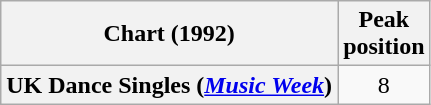<table class="wikitable plainrowheaders" style="text-align:center">
<tr>
<th>Chart (1992)</th>
<th>Peak<br>position</th>
</tr>
<tr>
<th scope="row">UK Dance Singles (<em><a href='#'>Music Week</a></em>)</th>
<td>8</td>
</tr>
</table>
